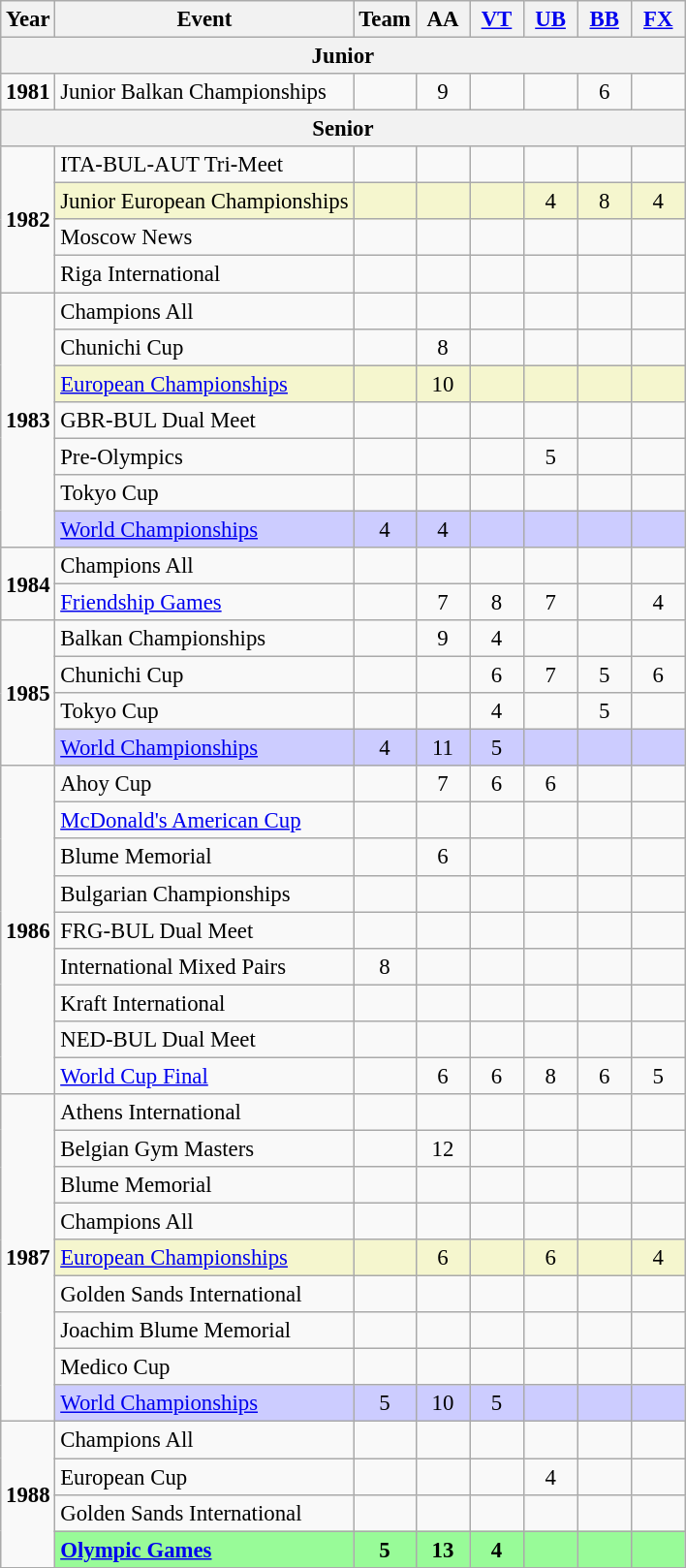<table class="wikitable" style="text-align:center; font-size:95%;">
<tr>
<th align=center>Year</th>
<th align=center>Event</th>
<th style="width:30px;">Team</th>
<th style="width:30px;">AA</th>
<th style="width:30px;"><a href='#'>VT</a></th>
<th style="width:30px;"><a href='#'>UB</a></th>
<th style="width:30px;"><a href='#'>BB</a></th>
<th style="width:30px;"><a href='#'>FX</a></th>
</tr>
<tr>
<th colspan="8"><strong>Junior</strong></th>
</tr>
<tr>
<td rowspan="1"><strong>1981</strong></td>
<td align=left>Junior Balkan Championships</td>
<td></td>
<td>9</td>
<td></td>
<td></td>
<td>6</td>
<td></td>
</tr>
<tr>
<th colspan="8"><strong>Senior</strong></th>
</tr>
<tr>
<td rowspan="4"><strong>1982</strong></td>
<td align=left>ITA-BUL-AUT Tri-Meet</td>
<td></td>
<td></td>
<td></td>
<td></td>
<td></td>
<td></td>
</tr>
<tr bgcolor=#F5F6CE>
<td align=left>Junior European Championships</td>
<td></td>
<td></td>
<td></td>
<td>4</td>
<td>8</td>
<td>4</td>
</tr>
<tr>
<td align=left>Moscow News</td>
<td></td>
<td></td>
<td></td>
<td></td>
<td></td>
<td></td>
</tr>
<tr>
<td align=left>Riga International</td>
<td></td>
<td></td>
<td></td>
<td></td>
<td></td>
<td></td>
</tr>
<tr>
<td rowspan="7"><strong>1983</strong></td>
<td align=left>Champions All</td>
<td></td>
<td></td>
<td></td>
<td></td>
<td></td>
<td></td>
</tr>
<tr>
<td align=left>Chunichi Cup</td>
<td></td>
<td>8</td>
<td></td>
<td></td>
<td></td>
<td></td>
</tr>
<tr bgcolor=#F5F6CE>
<td align=left><a href='#'>European Championships</a></td>
<td></td>
<td>10</td>
<td></td>
<td></td>
<td></td>
<td></td>
</tr>
<tr>
<td align=left>GBR-BUL Dual Meet</td>
<td></td>
<td></td>
<td></td>
<td></td>
<td></td>
<td></td>
</tr>
<tr>
<td align=left>Pre-Olympics</td>
<td></td>
<td></td>
<td></td>
<td>5</td>
<td></td>
<td></td>
</tr>
<tr>
<td align=left>Tokyo Cup</td>
<td></td>
<td></td>
<td></td>
<td></td>
<td></td>
<td></td>
</tr>
<tr bgcolor=#CCCCFF>
<td align=left><a href='#'>World Championships</a></td>
<td>4</td>
<td>4</td>
<td></td>
<td></td>
<td></td>
<td></td>
</tr>
<tr>
<td rowspan="2"><strong>1984</strong></td>
<td align=left>Champions All</td>
<td></td>
<td></td>
<td></td>
<td></td>
<td></td>
<td></td>
</tr>
<tr>
<td align=left><a href='#'>Friendship Games</a></td>
<td></td>
<td>7</td>
<td>8</td>
<td>7</td>
<td></td>
<td>4</td>
</tr>
<tr>
<td rowspan="4"><strong>1985</strong></td>
<td align=left>Balkan Championships</td>
<td></td>
<td>9</td>
<td>4</td>
<td></td>
<td></td>
<td></td>
</tr>
<tr>
<td align=left>Chunichi Cup</td>
<td></td>
<td></td>
<td>6</td>
<td>7</td>
<td>5</td>
<td>6</td>
</tr>
<tr>
<td align=left>Tokyo Cup</td>
<td></td>
<td></td>
<td>4</td>
<td></td>
<td>5</td>
<td></td>
</tr>
<tr bgcolor=#CCCCFF>
<td align=left><a href='#'>World Championships</a></td>
<td>4</td>
<td>11</td>
<td>5</td>
<td></td>
<td></td>
<td></td>
</tr>
<tr>
<td rowspan="9"><strong>1986</strong></td>
<td align=left>Ahoy Cup</td>
<td></td>
<td>7</td>
<td>6</td>
<td>6</td>
<td></td>
<td></td>
</tr>
<tr>
<td align=left><a href='#'>McDonald's American Cup</a></td>
<td></td>
<td></td>
<td></td>
<td></td>
<td></td>
<td></td>
</tr>
<tr>
<td align=left>Blume Memorial</td>
<td></td>
<td>6</td>
<td></td>
<td></td>
<td></td>
<td></td>
</tr>
<tr>
<td align=left>Bulgarian Championships</td>
<td></td>
<td></td>
<td></td>
<td></td>
<td></td>
<td></td>
</tr>
<tr>
<td align=left>FRG-BUL Dual Meet</td>
<td></td>
<td></td>
<td></td>
<td></td>
<td></td>
<td></td>
</tr>
<tr>
<td align=left>International Mixed Pairs</td>
<td>8</td>
<td></td>
<td></td>
<td></td>
<td></td>
<td></td>
</tr>
<tr>
<td align=left>Kraft International</td>
<td></td>
<td></td>
<td></td>
<td></td>
<td></td>
<td></td>
</tr>
<tr>
<td align=left>NED-BUL Dual Meet</td>
<td></td>
<td></td>
<td></td>
<td></td>
<td></td>
<td></td>
</tr>
<tr>
<td align=left><a href='#'>World Cup Final</a></td>
<td></td>
<td>6</td>
<td>6</td>
<td>8</td>
<td>6</td>
<td>5</td>
</tr>
<tr>
<td rowspan="9"><strong>1987</strong></td>
<td align=left>Athens International</td>
<td></td>
<td></td>
<td></td>
<td></td>
<td></td>
<td></td>
</tr>
<tr>
<td align=left>Belgian Gym Masters</td>
<td></td>
<td>12</td>
<td></td>
<td></td>
<td></td>
<td></td>
</tr>
<tr>
<td align=left>Blume Memorial</td>
<td></td>
<td></td>
<td></td>
<td></td>
<td></td>
<td></td>
</tr>
<tr>
<td align=left>Champions All</td>
<td></td>
<td></td>
<td></td>
<td></td>
<td></td>
<td></td>
</tr>
<tr bgcolor=#F5F6CE>
<td align=left><a href='#'>European Championships</a></td>
<td></td>
<td>6</td>
<td></td>
<td>6</td>
<td></td>
<td>4</td>
</tr>
<tr>
<td align=left>Golden Sands International</td>
<td></td>
<td></td>
<td></td>
<td></td>
<td></td>
<td></td>
</tr>
<tr>
<td align=left>Joachim Blume Memorial</td>
<td></td>
<td></td>
<td></td>
<td></td>
<td></td>
<td></td>
</tr>
<tr>
<td align=left>Medico Cup</td>
<td></td>
<td></td>
<td></td>
<td></td>
<td></td>
<td></td>
</tr>
<tr bgcolor=#CCCCFF>
<td align=left><a href='#'>World Championships</a></td>
<td>5</td>
<td>10</td>
<td>5</td>
<td></td>
<td></td>
<td></td>
</tr>
<tr>
<td rowspan="4"><strong>1988</strong></td>
<td align=left>Champions All</td>
<td></td>
<td></td>
<td></td>
<td></td>
<td></td>
<td></td>
</tr>
<tr>
<td align=left>European Cup</td>
<td></td>
<td></td>
<td></td>
<td>4</td>
<td></td>
<td></td>
</tr>
<tr>
<td align=left>Golden Sands International</td>
<td></td>
<td></td>
<td></td>
<td></td>
<td></td>
<td></td>
</tr>
<tr bgcolor=98FB98>
<td align=left><strong><a href='#'>Olympic Games</a></strong></td>
<td><strong>5</strong></td>
<td><strong>13</strong></td>
<td><strong>4</strong></td>
<td></td>
<td></td>
<td></td>
</tr>
<tr>
</tr>
</table>
